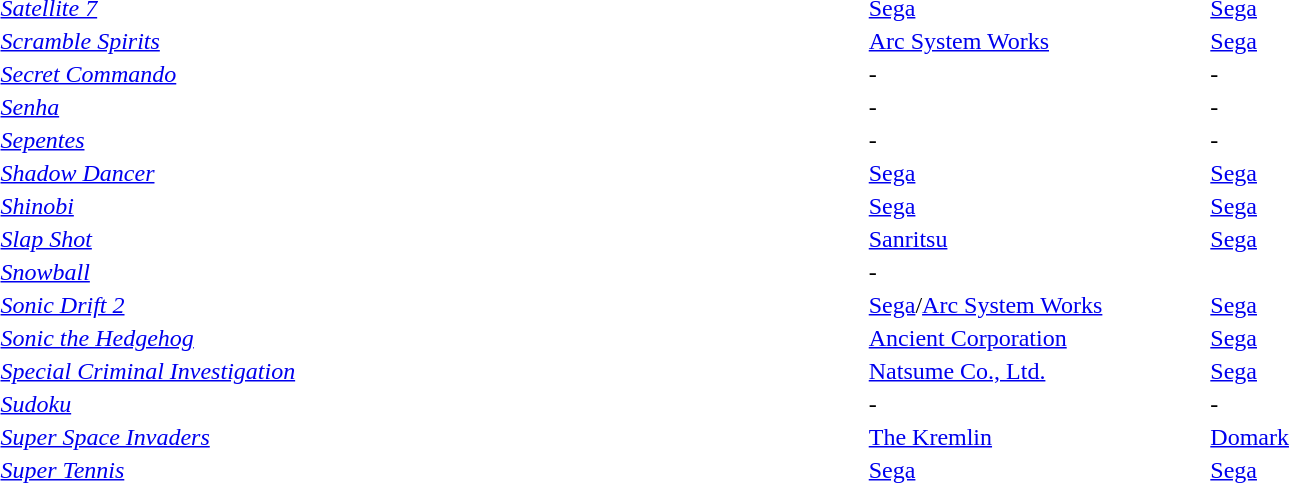<table style="width:100%;">
<tr>
<td style="width:46%;"><em><a href='#'>Satellite 7</a></em></td>
<td style="width:18%;"><a href='#'>Sega</a></td>
<td style="width:18%;"><a href='#'>Sega</a></td>
<td style="width:18%;"></td>
</tr>
<tr>
<td><em><a href='#'>Scramble Spirits</a></em></td>
<td><a href='#'>Arc System Works</a></td>
<td><a href='#'>Sega</a></td>
<td></td>
</tr>
<tr>
<td><em><a href='#'>Secret Commando</a></em></td>
<td>-</td>
<td>-</td>
<td></td>
</tr>
<tr>
<td><em><a href='#'>Senha</a></em></td>
<td>-</td>
<td>-</td>
<td></td>
</tr>
<tr>
<td><em><a href='#'>Sepentes</a></em></td>
<td>-</td>
<td>-</td>
<td></td>
</tr>
<tr>
<td><em><a href='#'>Shadow Dancer</a></em></td>
<td><a href='#'>Sega</a></td>
<td><a href='#'>Sega</a></td>
<td></td>
</tr>
<tr>
<td><em><a href='#'>Shinobi</a></em></td>
<td><a href='#'>Sega</a></td>
<td><a href='#'>Sega</a></td>
<td></td>
</tr>
<tr>
<td><em><a href='#'>Slap Shot</a></em></td>
<td><a href='#'>Sanritsu</a></td>
<td><a href='#'>Sega</a></td>
<td></td>
</tr>
<tr>
<td><em><a href='#'>Snowball</a></em></td>
<td>-</td>
<td></td>
</tr>
<tr>
<td><em><a href='#'>Sonic Drift 2</a></em></td>
<td><a href='#'>Sega</a>/<a href='#'>Arc System Works</a></td>
<td><a href='#'>Sega</a></td>
<td></td>
</tr>
<tr>
<td><em><a href='#'>Sonic the Hedgehog</a></em></td>
<td><a href='#'>Ancient Corporation</a></td>
<td><a href='#'>Sega</a></td>
<td></td>
</tr>
<tr>
<td><em><a href='#'>Special Criminal Investigation</a></em></td>
<td><a href='#'>Natsume Co., Ltd.</a></td>
<td><a href='#'>Sega</a></td>
<td></td>
</tr>
<tr>
<td><em><a href='#'>Sudoku</a></em></td>
<td>-</td>
<td>-</td>
<td></td>
</tr>
<tr>
<td><em><a href='#'>Super Space Invaders</a></em></td>
<td><a href='#'>The Kremlin</a></td>
<td><a href='#'>Domark</a></td>
<td></td>
</tr>
<tr>
<td><em><a href='#'>Super Tennis</a></em></td>
<td><a href='#'>Sega</a></td>
<td><a href='#'>Sega</a></td>
<td></td>
</tr>
</table>
